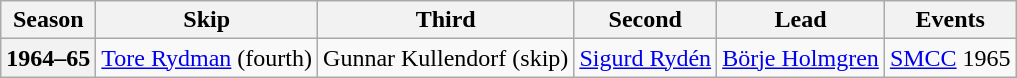<table class="wikitable">
<tr>
<th scope="col">Season</th>
<th scope="col">Skip</th>
<th scope="col">Third</th>
<th scope="col">Second</th>
<th scope="col">Lead</th>
<th scope="col">Events</th>
</tr>
<tr>
<th scope="row">1964–65</th>
<td><a href='#'>Tore Rydman</a> (fourth)</td>
<td>Gunnar Kullendorf (skip)</td>
<td><a href='#'>Sigurd Rydén</a></td>
<td><a href='#'>Börje Holmgren</a></td>
<td><a href='#'>SMCC</a> 1965 <br> </td>
</tr>
</table>
